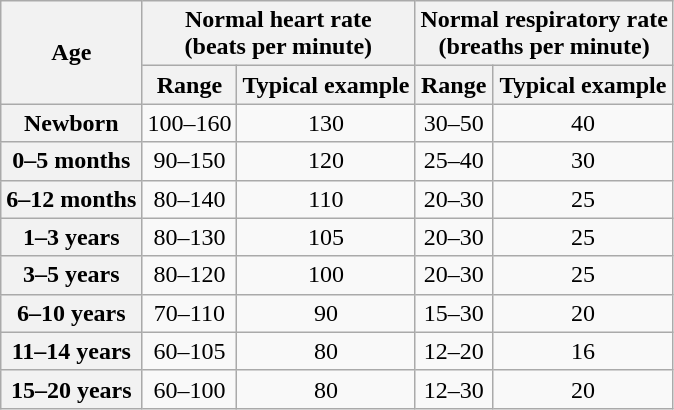<table class="wikitable" style="text-align:center">
<tr>
<th rowspan=2>Age</th>
<th colspan=2>Normal heart rate<br>(beats per minute)</th>
<th colspan=2>Normal respiratory rate<br>(breaths per minute)</th>
</tr>
<tr>
<th>Range</th>
<th>Typical example</th>
<th>Range</th>
<th>Typical example</th>
</tr>
<tr>
<th>Newborn</th>
<td>100–160</td>
<td>130</td>
<td>30–50</td>
<td>40</td>
</tr>
<tr>
<th>0–5 months</th>
<td>90–150</td>
<td>120</td>
<td>25–40</td>
<td>30</td>
</tr>
<tr>
<th>6–12 months</th>
<td>80–140</td>
<td>110</td>
<td>20–30</td>
<td>25</td>
</tr>
<tr>
<th>1–3 years</th>
<td>80–130</td>
<td>105</td>
<td>20–30</td>
<td>25</td>
</tr>
<tr>
<th>3–5 years</th>
<td>80–120</td>
<td>100</td>
<td>20–30</td>
<td>25</td>
</tr>
<tr>
<th>6–10 years</th>
<td>70–110</td>
<td>90</td>
<td>15–30</td>
<td>20</td>
</tr>
<tr>
<th>11–14 years</th>
<td>60–105</td>
<td>80</td>
<td>12–20</td>
<td>16</td>
</tr>
<tr>
<th>15–20 years</th>
<td>60–100</td>
<td>80</td>
<td>12–30</td>
<td>20</td>
</tr>
</table>
